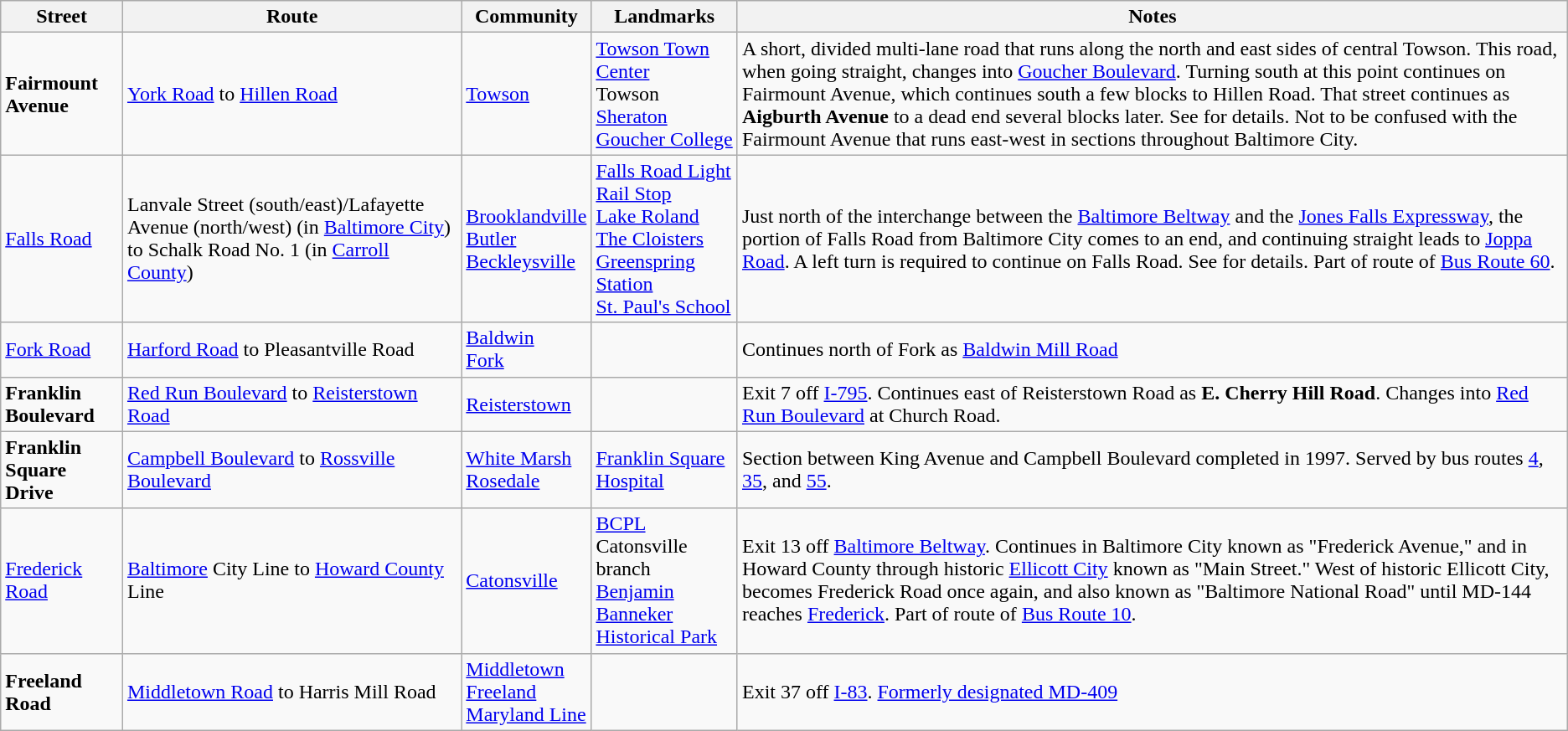<table class="wikitable">
<tr>
<th>Street</th>
<th>Route</th>
<th>Community</th>
<th>Landmarks</th>
<th>Notes</th>
</tr>
<tr>
<td><strong>Fairmount Avenue</strong></td>
<td><a href='#'>York Road</a> to <a href='#'>Hillen Road</a></td>
<td><a href='#'>Towson</a></td>
<td><a href='#'>Towson Town Center</a><br>Towson <a href='#'>Sheraton</a><br><a href='#'>Goucher College</a></td>
<td>A short, divided multi-lane road that runs along the north and east sides of central Towson. This road, when going straight, changes into <a href='#'>Goucher Boulevard</a>. Turning south at this point continues on Fairmount Avenue, which continues south a few blocks to Hillen Road. That street continues as <strong>Aigburth Avenue</strong> to a dead end several blocks later. See  for details. Not to be confused with the Fairmount Avenue that runs east-west in sections throughout Baltimore City.</td>
</tr>
<tr>
<td><a href='#'>Falls Road</a></td>
<td>Lanvale Street (south/east)/Lafayette Avenue (north/west) (in <a href='#'>Baltimore City</a>) to Schalk Road No. 1 (in <a href='#'>Carroll County</a>)</td>
<td><a href='#'>Brooklandville</a><br><a href='#'>Butler</a><br><a href='#'>Beckleysville</a></td>
<td><a href='#'>Falls Road Light Rail Stop</a><br><a href='#'>Lake Roland</a><br><a href='#'>The Cloisters</a><br><a href='#'>Greenspring Station</a><br><a href='#'>St. Paul's School</a></td>
<td>Just north of the interchange between the <a href='#'>Baltimore Beltway</a> and the <a href='#'>Jones Falls Expressway</a>, the portion of Falls Road from Baltimore City comes to an end, and continuing straight leads to <a href='#'>Joppa Road</a>. A left turn is required to continue on Falls Road. See  for details. Part of route of <a href='#'>Bus Route 60</a>.</td>
</tr>
<tr>
<td><a href='#'>Fork Road</a></td>
<td><a href='#'>Harford Road</a> to Pleasantville Road</td>
<td><a href='#'>Baldwin</a><br><a href='#'>Fork</a></td>
<td></td>
<td>Continues north of Fork as <a href='#'>Baldwin Mill Road</a></td>
</tr>
<tr>
<td><strong>Franklin Boulevard</strong></td>
<td><a href='#'>Red Run Boulevard</a> to <a href='#'>Reisterstown Road</a></td>
<td><a href='#'>Reisterstown</a></td>
<td></td>
<td>Exit 7 off <a href='#'>I-795</a>. Continues east of Reisterstown Road as <strong>E. Cherry Hill Road</strong>. Changes into <a href='#'>Red Run Boulevard</a> at Church Road.</td>
</tr>
<tr>
<td><strong>Franklin Square Drive</strong></td>
<td><a href='#'>Campbell Boulevard</a> to <a href='#'>Rossville Boulevard</a></td>
<td><a href='#'>White Marsh</a><br><a href='#'>Rosedale</a></td>
<td><a href='#'>Franklin Square Hospital</a></td>
<td>Section between King Avenue and Campbell Boulevard completed in 1997. Served by bus routes <a href='#'>4</a>, <a href='#'>35</a>, and <a href='#'>55</a>.</td>
</tr>
<tr>
<td><a href='#'>Frederick Road</a></td>
<td><a href='#'>Baltimore</a> City Line to <a href='#'>Howard County</a> Line</td>
<td><a href='#'>Catonsville</a></td>
<td><a href='#'>BCPL</a> Catonsville branch<br><a href='#'>Benjamin Banneker Historical Park</a></td>
<td>Exit 13 off <a href='#'>Baltimore Beltway</a>. Continues in Baltimore City known as "Frederick Avenue," and in Howard County through historic <a href='#'>Ellicott City</a> known as "Main Street." West of historic Ellicott City, becomes Frederick Road once again, and also known as "Baltimore National Road" until MD-144 reaches <a href='#'>Frederick</a>. Part of route of <a href='#'>Bus Route 10</a>.</td>
</tr>
<tr>
<td><strong>Freeland Road</strong></td>
<td><a href='#'>Middletown Road</a> to Harris Mill Road</td>
<td><a href='#'>Middletown</a><br><a href='#'>Freeland</a><br><a href='#'>Maryland Line</a></td>
<td></td>
<td>Exit 37 off <a href='#'>I-83</a>. <a href='#'>Formerly designated MD-409</a></td>
</tr>
</table>
